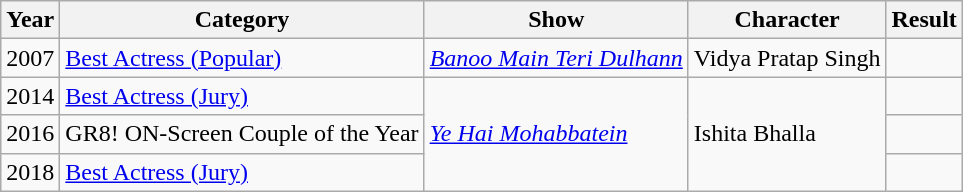<table class="wikitable sortable">
<tr>
<th>Year</th>
<th>Category</th>
<th>Show</th>
<th>Character</th>
<th>Result</th>
</tr>
<tr>
<td>2007</td>
<td><a href='#'>Best Actress (Popular)</a></td>
<td><em><a href='#'>Banoo Main Teri Dulhann</a></em></td>
<td>Vidya Pratap Singh</td>
<td></td>
</tr>
<tr>
<td>2014</td>
<td><a href='#'>Best Actress (Jury)</a></td>
<td rowspan=3><em><a href='#'>Ye Hai Mohabbatein</a></em></td>
<td rowspan=3>Ishita Bhalla</td>
<td></td>
</tr>
<tr>
<td>2016</td>
<td>GR8! ON-Screen Couple of the Year</td>
<td></td>
</tr>
<tr>
<td>2018</td>
<td><a href='#'>Best Actress (Jury)</a></td>
<td></td>
</tr>
</table>
